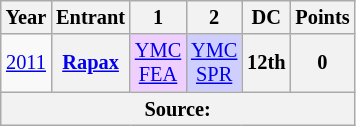<table class="wikitable" style="text-align:center; font-size:85%">
<tr>
<th>Year</th>
<th>Entrant</th>
<th>1</th>
<th>2</th>
<th>DC</th>
<th>Points</th>
</tr>
<tr>
<td><a href='#'>2011</a></td>
<th><a href='#'>Rapax</a></th>
<td style="background:#EFCFFF;"><a href='#'>YMC<br>FEA</a><br></td>
<td style="background:#CFCFFF;"><a href='#'>YMC<br>SPR</a><br></td>
<th>12th</th>
<th>0</th>
</tr>
<tr>
<th colspan="6">Source:</th>
</tr>
</table>
